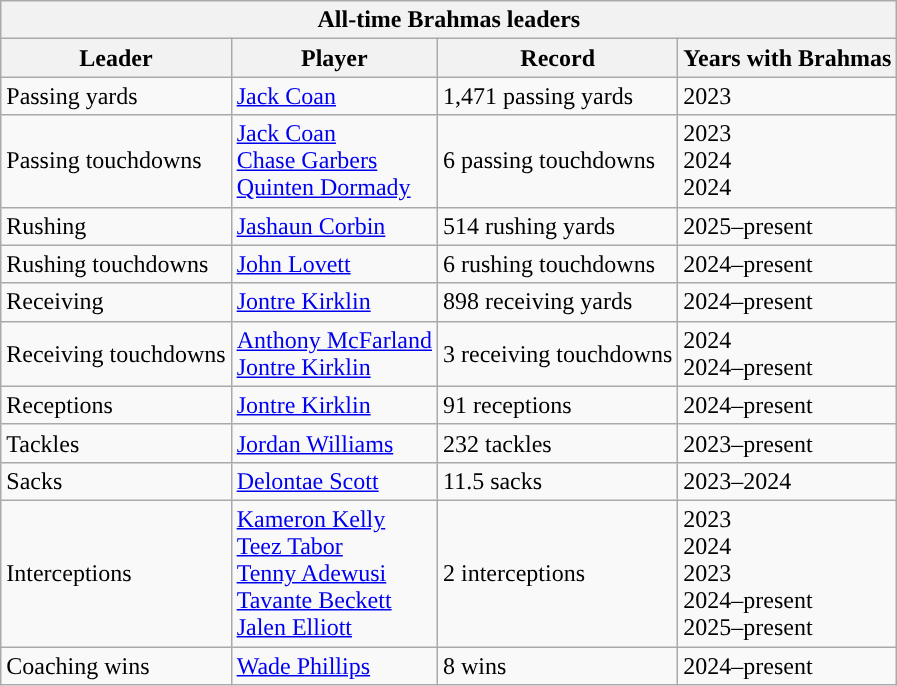<table class="wikitable">
<tr>
<th colspan="5">All-time Brahmas leaders</th>
</tr>
<tr>
<th>Leader</th>
<th>Player</th>
<th>Record</th>
<th>Years with Brahmas</th>
</tr>
<tr>
<td>Passing yards</td>
<td><a href='#'>Jack Coan</a></td>
<td>1,471 passing yards</td>
<td>2023</td>
</tr>
<tr>
<td>Passing touchdowns</td>
<td><a href='#'>Jack Coan</a><br><a href='#'>Chase Garbers</a><br><a href='#'>Quinten Dormady</a></td>
<td>6 passing touchdowns</td>
<td>2023<br>2024<br>2024</td>
</tr>
<tr>
<td>Rushing</td>
<td><a href='#'>Jashaun Corbin</a></td>
<td>514 rushing yards</td>
<td>2025–present</td>
</tr>
<tr>
<td>Rushing touchdowns</td>
<td><a href='#'>John Lovett</a></td>
<td>6 rushing touchdowns</td>
<td>2024–present</td>
</tr>
<tr>
<td>Receiving</td>
<td><a href='#'>Jontre Kirklin</a></td>
<td>898 receiving yards</td>
<td>2024–present</td>
</tr>
<tr>
<td>Receiving touchdowns</td>
<td><a href='#'>Anthony McFarland</a><br><a href='#'>Jontre Kirklin</a></td>
<td>3 receiving touchdowns</td>
<td>2024<br>2024–present</td>
</tr>
<tr>
<td>Receptions</td>
<td><a href='#'>Jontre Kirklin</a></td>
<td>91 receptions</td>
<td>2024–present</td>
</tr>
<tr>
<td>Tackles</td>
<td><a href='#'>Jordan Williams</a></td>
<td>232 tackles</td>
<td>2023–present</td>
</tr>
<tr>
<td>Sacks</td>
<td><a href='#'>Delontae Scott</a></td>
<td>11.5 sacks</td>
<td>2023–2024</td>
</tr>
<tr>
<td>Interceptions</td>
<td><a href='#'>Kameron Kelly</a><br><a href='#'>Teez Tabor</a><br><a href='#'>Tenny Adewusi</a><br><a href='#'>Tavante Beckett</a><br><a href='#'>Jalen Elliott</a></td>
<td>2 interceptions</td>
<td>2023<br>2024<br>2023<br>2024–present<br>2025–present</td>
</tr>
<tr>
<td>Coaching wins</td>
<td><a href='#'>Wade Phillips</a></td>
<td>8 wins</td>
<td>2024–present</td>
</tr>
</table>
